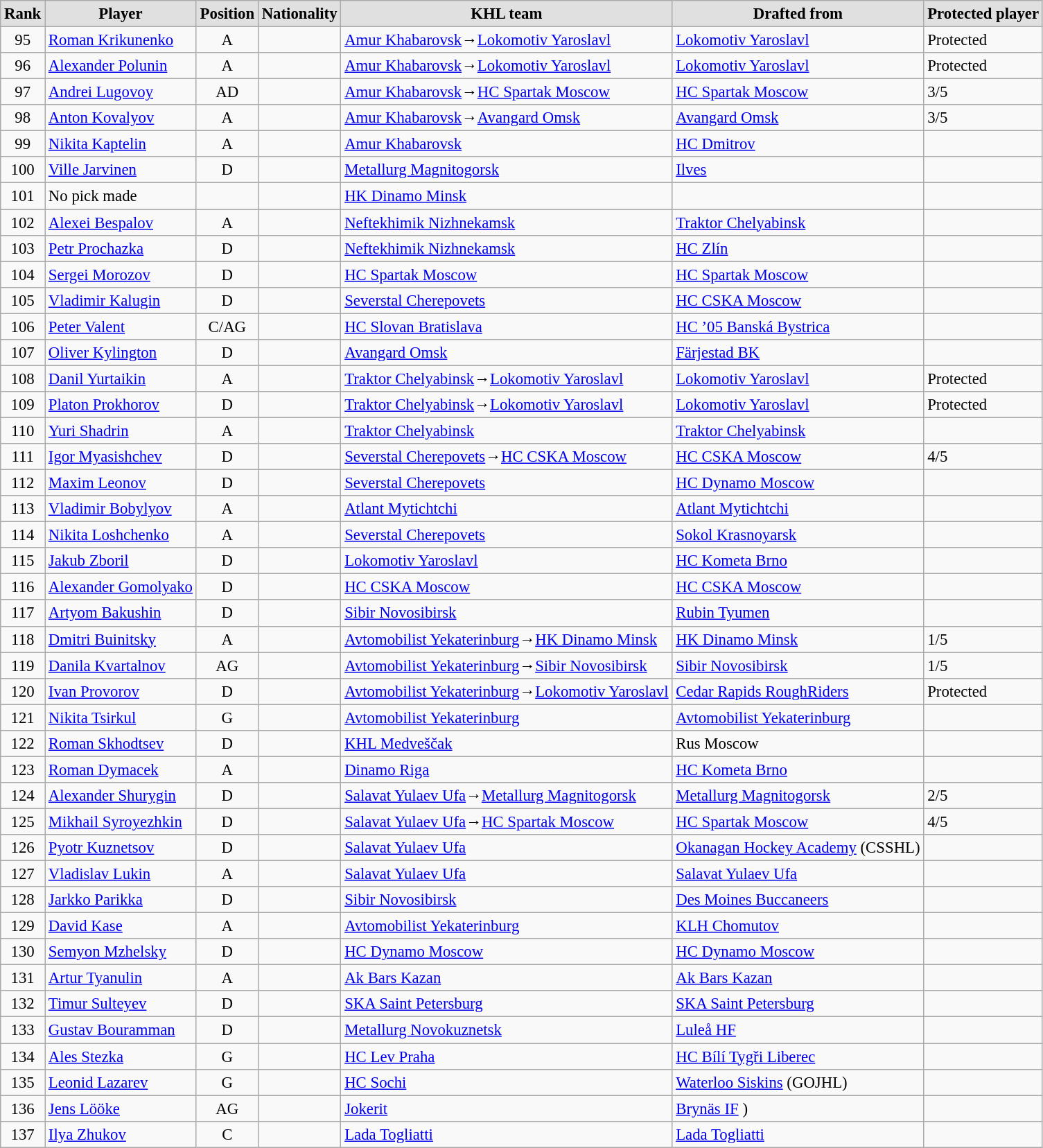<table style="font-size: 95%; text-align: left;" class="wikitable alternance">
<tr>
<th scope="col" style="background: #e0e0e0;">Rank</th>
<th scope="col" style="background: #e0e0e0;">Player</th>
<th scope="col" style="background: #e0e0e0;">Position</th>
<th scope="col" style="background: #e0e0e0;">Nationality</th>
<th scope="col" style="background: #e0e0e0;">KHL team</th>
<th scope="col" style="background: #e0e0e0;">Drafted from</th>
<th scope="col" style="background: #e0e0e0;">Protected player</th>
</tr>
<tr>
<td align="center">95</td>
<td><a href='#'>Roman Krikunenko</a></td>
<td align="center">A</td>
<td></td>
<td><a href='#'>Amur Khabarovsk</a>→<a href='#'>Lokomotiv Yaroslavl</a></td>
<td><a href='#'>Lokomotiv Yaroslavl</a></td>
<td>Protected</td>
</tr>
<tr>
<td align="center">96</td>
<td><a href='#'>Alexander Polunin</a></td>
<td align="center">A</td>
<td></td>
<td><a href='#'>Amur Khabarovsk</a>→<a href='#'>Lokomotiv Yaroslavl</a></td>
<td><a href='#'>Lokomotiv Yaroslavl</a></td>
<td>Protected</td>
</tr>
<tr>
<td align="center">97</td>
<td><a href='#'>Andrei Lugovoy</a></td>
<td align="center">AD</td>
<td></td>
<td><a href='#'>Amur Khabarovsk</a>→<a href='#'>HC Spartak Moscow</a></td>
<td><a href='#'>HC Spartak Moscow</a></td>
<td>3/5</td>
</tr>
<tr>
<td align="center">98</td>
<td><a href='#'>Anton Kovalyov</a></td>
<td align="center">A</td>
<td></td>
<td><a href='#'>Amur Khabarovsk</a>→<a href='#'>Avangard Omsk</a></td>
<td><a href='#'>Avangard Omsk</a></td>
<td>3/5</td>
</tr>
<tr>
<td align="center">99</td>
<td><a href='#'>Nikita Kaptelin</a></td>
<td align="center">A</td>
<td></td>
<td><a href='#'>Amur Khabarovsk</a></td>
<td><a href='#'>HC Dmitrov</a></td>
<td></td>
</tr>
<tr>
<td align="center">100</td>
<td><a href='#'>Ville Jarvinen</a></td>
<td align="center">D</td>
<td></td>
<td><a href='#'>Metallurg Magnitogorsk</a></td>
<td><a href='#'>Ilves</a></td>
<td></td>
</tr>
<tr>
<td align="center">101</td>
<td>No pick made</td>
<td align="center"></td>
<td></td>
<td><a href='#'>HK Dinamo Minsk</a></td>
<td></td>
<td></td>
</tr>
<tr>
<td align="center">102</td>
<td><a href='#'>Alexei Bespalov</a></td>
<td align="center">A</td>
<td></td>
<td><a href='#'>Neftekhimik Nizhnekamsk</a></td>
<td><a href='#'>Traktor Chelyabinsk</a></td>
<td></td>
</tr>
<tr>
<td align="center">103</td>
<td><a href='#'>Petr Prochazka</a></td>
<td align="center">D</td>
<td></td>
<td><a href='#'>Neftekhimik Nizhnekamsk</a></td>
<td><a href='#'>HC Zlín</a></td>
<td></td>
</tr>
<tr>
<td align="center">104</td>
<td><a href='#'>Sergei Morozov</a></td>
<td align="center">D</td>
<td></td>
<td><a href='#'>HC Spartak Moscow</a></td>
<td><a href='#'>HC Spartak Moscow</a></td>
<td></td>
</tr>
<tr>
<td align="center">105</td>
<td><a href='#'>Vladimir Kalugin</a></td>
<td align="center">D</td>
<td></td>
<td><a href='#'>Severstal Cherepovets</a></td>
<td><a href='#'>HC CSKA Moscow</a></td>
<td></td>
</tr>
<tr>
<td align="center">106</td>
<td><a href='#'>Peter Valent</a></td>
<td align="center">C/AG</td>
<td></td>
<td><a href='#'>HC Slovan Bratislava</a></td>
<td><a href='#'>HC ’05 Banská Bystrica</a></td>
<td></td>
</tr>
<tr>
<td align="center">107</td>
<td><a href='#'>Oliver Kylington</a></td>
<td align="center">D</td>
<td></td>
<td><a href='#'>Avangard Omsk</a></td>
<td><a href='#'>Färjestad BK</a></td>
<td></td>
</tr>
<tr>
<td align="center">108</td>
<td><a href='#'>Danil Yurtaikin</a></td>
<td align="center">A</td>
<td></td>
<td><a href='#'>Traktor Chelyabinsk</a>→<a href='#'>Lokomotiv Yaroslavl</a></td>
<td><a href='#'>Lokomotiv Yaroslavl</a></td>
<td>Protected</td>
</tr>
<tr>
<td align="center">109</td>
<td><a href='#'>Platon Prokhorov</a></td>
<td align="center">D</td>
<td></td>
<td><a href='#'>Traktor Chelyabinsk</a>→<a href='#'>Lokomotiv Yaroslavl</a></td>
<td><a href='#'>Lokomotiv Yaroslavl</a></td>
<td>Protected</td>
</tr>
<tr>
<td align="center">110</td>
<td><a href='#'>Yuri Shadrin</a></td>
<td align="center">A</td>
<td></td>
<td><a href='#'>Traktor Chelyabinsk</a></td>
<td><a href='#'>Traktor Chelyabinsk</a></td>
<td></td>
</tr>
<tr>
<td align="center">111</td>
<td><a href='#'>Igor Myasishchev</a></td>
<td align="center">D</td>
<td></td>
<td><a href='#'>Severstal Cherepovets</a>→<a href='#'>HC CSKA Moscow</a></td>
<td><a href='#'>HC CSKA Moscow</a></td>
<td>4/5</td>
</tr>
<tr>
<td align="center">112</td>
<td><a href='#'>Maxim Leonov</a></td>
<td align="center">D</td>
<td></td>
<td><a href='#'>Severstal Cherepovets</a></td>
<td><a href='#'>HC Dynamo Moscow</a></td>
<td></td>
</tr>
<tr>
<td align="center">113</td>
<td><a href='#'>Vladimir Bobylyov</a></td>
<td align="center">A</td>
<td></td>
<td><a href='#'>Atlant Mytichtchi</a></td>
<td><a href='#'>Atlant Mytichtchi</a></td>
<td></td>
</tr>
<tr>
<td align="center">114</td>
<td><a href='#'>Nikita Loshchenko</a></td>
<td align="center">A</td>
<td></td>
<td><a href='#'>Severstal Cherepovets</a></td>
<td><a href='#'>Sokol Krasnoyarsk</a></td>
<td></td>
</tr>
<tr>
<td align="center">115</td>
<td><a href='#'>Jakub Zboril</a></td>
<td align="center">D</td>
<td></td>
<td><a href='#'>Lokomotiv Yaroslavl</a></td>
<td><a href='#'>HC Kometa Brno</a></td>
<td></td>
</tr>
<tr>
<td align="center">116</td>
<td><a href='#'>Alexander Gomolyako</a></td>
<td align="center">D</td>
<td></td>
<td><a href='#'>HC CSKA Moscow</a></td>
<td><a href='#'>HC CSKA Moscow</a></td>
<td></td>
</tr>
<tr>
<td align="center">117</td>
<td><a href='#'>Artyom Bakushin</a></td>
<td align="center">D</td>
<td></td>
<td><a href='#'>Sibir Novosibirsk</a></td>
<td><a href='#'>Rubin Tyumen</a></td>
<td></td>
</tr>
<tr>
<td align="center">118</td>
<td><a href='#'>Dmitri Buinitsky</a></td>
<td align="center">A</td>
<td></td>
<td><a href='#'>Avtomobilist Yekaterinburg</a>→<a href='#'>HK Dinamo Minsk</a></td>
<td><a href='#'>HK Dinamo Minsk</a></td>
<td>1/5</td>
</tr>
<tr>
<td align="center">119</td>
<td><a href='#'>Danila Kvartalnov</a></td>
<td align="center">AG</td>
<td></td>
<td><a href='#'>Avtomobilist Yekaterinburg</a>→<a href='#'>Sibir Novosibirsk</a></td>
<td><a href='#'>Sibir Novosibirsk</a></td>
<td>1/5</td>
</tr>
<tr>
<td align="center">120</td>
<td><a href='#'>Ivan Provorov</a></td>
<td align="center">D</td>
<td></td>
<td><a href='#'>Avtomobilist Yekaterinburg</a>→<a href='#'>Lokomotiv Yaroslavl</a></td>
<td><a href='#'>Cedar Rapids RoughRiders</a></td>
<td>Protected</td>
</tr>
<tr>
<td align="center">121</td>
<td><a href='#'>Nikita Tsirkul</a></td>
<td align="center">G</td>
<td></td>
<td><a href='#'>Avtomobilist Yekaterinburg</a></td>
<td><a href='#'>Avtomobilist Yekaterinburg</a></td>
<td></td>
</tr>
<tr>
<td align="center">122</td>
<td><a href='#'>Roman Skhodtsev</a></td>
<td align="center">D</td>
<td></td>
<td><a href='#'>KHL Medveščak</a></td>
<td>Rus Moscow</td>
<td></td>
</tr>
<tr>
<td align="center">123</td>
<td><a href='#'>Roman Dymacek</a></td>
<td align="center">A</td>
<td></td>
<td><a href='#'>Dinamo Riga</a></td>
<td><a href='#'>HC Kometa Brno</a></td>
<td></td>
</tr>
<tr>
<td align="center">124</td>
<td><a href='#'>Alexander Shurygin</a></td>
<td align="center">D</td>
<td></td>
<td><a href='#'>Salavat Yulaev Ufa</a>→<a href='#'>Metallurg Magnitogorsk</a></td>
<td><a href='#'>Metallurg Magnitogorsk</a></td>
<td>2/5</td>
</tr>
<tr>
<td align="center">125</td>
<td><a href='#'>Mikhail Syroyezhkin</a></td>
<td align="center">D</td>
<td></td>
<td><a href='#'>Salavat Yulaev Ufa</a>→<a href='#'>HC Spartak Moscow</a></td>
<td><a href='#'>HC Spartak Moscow</a></td>
<td>4/5</td>
</tr>
<tr>
<td align="center">126</td>
<td><a href='#'>Pyotr Kuznetsov</a></td>
<td align="center">D</td>
<td></td>
<td><a href='#'>Salavat Yulaev Ufa</a></td>
<td><a href='#'>Okanagan Hockey Academy</a> (CSSHL)</td>
<td></td>
</tr>
<tr>
<td align="center">127</td>
<td><a href='#'>Vladislav Lukin</a></td>
<td align="center">A</td>
<td></td>
<td><a href='#'>Salavat Yulaev Ufa</a></td>
<td><a href='#'>Salavat Yulaev Ufa</a></td>
<td></td>
</tr>
<tr>
<td align="center">128</td>
<td><a href='#'>Jarkko Parikka</a></td>
<td align="center">D</td>
<td></td>
<td><a href='#'>Sibir Novosibirsk</a></td>
<td><a href='#'>Des Moines Buccaneers</a></td>
<td></td>
</tr>
<tr>
<td align="center">129</td>
<td><a href='#'>David Kase</a></td>
<td align="center">A</td>
<td></td>
<td><a href='#'>Avtomobilist Yekaterinburg</a></td>
<td><a href='#'>KLH Chomutov</a></td>
<td></td>
</tr>
<tr>
<td align="center">130</td>
<td><a href='#'>Semyon Mzhelsky</a></td>
<td align="center">D</td>
<td></td>
<td><a href='#'>HC Dynamo Moscow</a></td>
<td><a href='#'>HC Dynamo Moscow</a></td>
<td></td>
</tr>
<tr>
<td align="center">131</td>
<td><a href='#'>Artur Tyanulin</a></td>
<td align="center">A</td>
<td></td>
<td><a href='#'>Ak Bars Kazan</a></td>
<td><a href='#'>Ak Bars Kazan</a></td>
<td></td>
</tr>
<tr>
<td align="center">132</td>
<td><a href='#'>Timur Sulteyev</a></td>
<td align="center">D</td>
<td></td>
<td><a href='#'>SKA Saint Petersburg</a></td>
<td><a href='#'>SKA Saint Petersburg</a></td>
<td></td>
</tr>
<tr>
<td align="center">133</td>
<td><a href='#'>Gustav Bouramman</a></td>
<td align="center">D</td>
<td></td>
<td><a href='#'>Metallurg Novokuznetsk</a></td>
<td><a href='#'>Luleå HF</a></td>
<td></td>
</tr>
<tr>
<td align="center">134</td>
<td><a href='#'>Ales Stezka</a></td>
<td align="center">G</td>
<td></td>
<td><a href='#'>HC Lev Praha</a></td>
<td><a href='#'>HC Bílí Tygři Liberec</a></td>
<td></td>
</tr>
<tr>
<td align="center">135</td>
<td><a href='#'>Leonid Lazarev</a></td>
<td align="center">G</td>
<td></td>
<td><a href='#'>HC Sochi</a></td>
<td><a href='#'>Waterloo Siskins</a> (GOJHL)</td>
<td></td>
</tr>
<tr>
<td align="center">136</td>
<td><a href='#'>Jens Lööke</a></td>
<td align="center">AG</td>
<td></td>
<td><a href='#'>Jokerit</a></td>
<td><a href='#'>Brynäs IF</a> )</td>
<td></td>
</tr>
<tr>
<td align="center">137</td>
<td><a href='#'>Ilya Zhukov</a></td>
<td align="center">C</td>
<td></td>
<td><a href='#'>Lada Togliatti</a></td>
<td><a href='#'>Lada Togliatti</a></td>
<td></td>
</tr>
</table>
